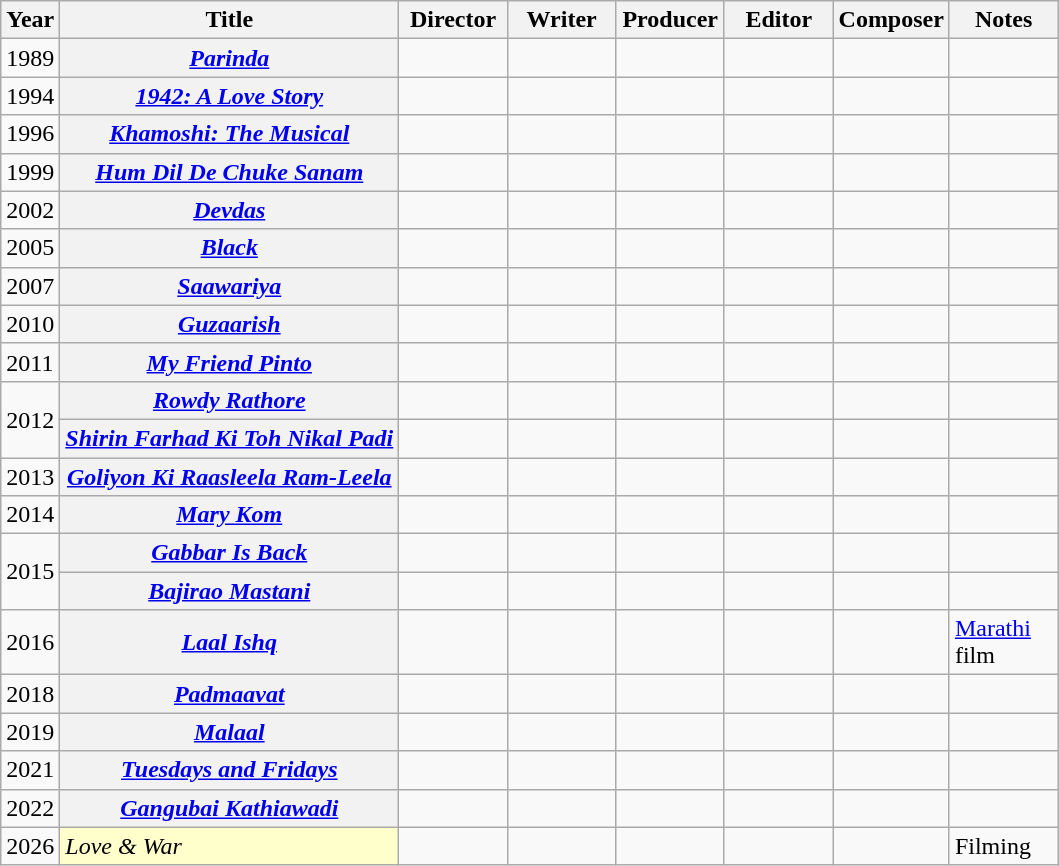<table class="wikitable plainrowheaders sortable">
<tr>
<th scope="col">Year</th>
<th scope="col">Title</th>
<th scope="col" width=65>Director</th>
<th scope="col" width=65>Writer</th>
<th scope="col" width=65>Producer</th>
<th scope="col" width=65>Editor</th>
<th scope="col" width=65>Composer</th>
<th scope="col" width=65>Notes</th>
</tr>
<tr>
<td>1989</td>
<th scope="row"><em><a href='#'>Parinda</a></em></th>
<td></td>
<td></td>
<td></td>
<td></td>
<td></td>
<td></td>
</tr>
<tr>
<td>1994</td>
<th scope="row"><em><a href='#'>1942: A Love Story</a></em></th>
<td></td>
<td></td>
<td></td>
<td></td>
<td></td>
<td></td>
</tr>
<tr>
<td>1996</td>
<th scope="row"><em><a href='#'>Khamoshi: The Musical</a></em></th>
<td></td>
<td></td>
<td></td>
<td></td>
<td></td>
<td></td>
</tr>
<tr>
<td>1999</td>
<th scope="row"><em><a href='#'>Hum Dil De Chuke Sanam</a></em></th>
<td></td>
<td></td>
<td></td>
<td></td>
<td></td>
<td></td>
</tr>
<tr>
<td>2002</td>
<th scope="row"><em><a href='#'>Devdas</a></em></th>
<td></td>
<td></td>
<td></td>
<td></td>
<td></td>
<td></td>
</tr>
<tr>
<td>2005</td>
<th scope="row"><em><a href='#'>Black</a></em></th>
<td></td>
<td></td>
<td></td>
<td></td>
<td></td>
<td></td>
</tr>
<tr>
<td>2007</td>
<th scope="row"><em><a href='#'>Saawariya</a></em></th>
<td></td>
<td></td>
<td></td>
<td></td>
<td></td>
<td></td>
</tr>
<tr>
<td>2010</td>
<th scope="row"><em><a href='#'>Guzaarish</a></em></th>
<td></td>
<td></td>
<td></td>
<td></td>
<td></td>
<td></td>
</tr>
<tr>
<td>2011</td>
<th scope="row"><em><a href='#'>My Friend Pinto</a></em></th>
<td></td>
<td></td>
<td></td>
<td></td>
<td></td>
<td></td>
</tr>
<tr>
<td rowspan="2">2012</td>
<th scope="row"><em><a href='#'>Rowdy Rathore</a></em></th>
<td></td>
<td></td>
<td></td>
<td></td>
<td></td>
<td></td>
</tr>
<tr>
<th scope="row"><em><a href='#'>Shirin Farhad Ki Toh Nikal Padi</a></em></th>
<td></td>
<td></td>
<td></td>
<td></td>
<td></td>
<td></td>
</tr>
<tr>
<td>2013</td>
<th scope="row"><em><a href='#'>Goliyon Ki Raasleela Ram-Leela</a></em></th>
<td></td>
<td></td>
<td></td>
<td></td>
<td></td>
<td></td>
</tr>
<tr>
<td>2014</td>
<th scope="row"><em><a href='#'>Mary Kom</a></em></th>
<td></td>
<td></td>
<td></td>
<td></td>
<td></td>
<td></td>
</tr>
<tr>
<td rowspan="2">2015</td>
<th scope="row"><em><a href='#'>Gabbar Is Back</a></em></th>
<td></td>
<td></td>
<td></td>
<td></td>
<td></td>
<td></td>
</tr>
<tr>
<th scope="row"><em><a href='#'>Bajirao Mastani</a></em></th>
<td></td>
<td></td>
<td></td>
<td></td>
<td></td>
<td></td>
</tr>
<tr>
<td>2016</td>
<th scope="row"><em><a href='#'>Laal Ishq</a></em></th>
<td></td>
<td></td>
<td></td>
<td></td>
<td></td>
<td><a href='#'>Marathi</a> film</td>
</tr>
<tr>
<td>2018</td>
<th scope="row"><em><a href='#'>Padmaavat</a></em></th>
<td></td>
<td></td>
<td></td>
<td></td>
<td></td>
<td></td>
</tr>
<tr>
<td>2019</td>
<th scope="row"><em><a href='#'>Malaal</a></em></th>
<td></td>
<td></td>
<td></td>
<td></td>
<td></td>
<td></td>
</tr>
<tr>
<td>2021</td>
<th scope="row"><em><a href='#'>Tuesdays and Fridays</a></em></th>
<td></td>
<td></td>
<td></td>
<td></td>
<td></td>
<td></td>
</tr>
<tr>
<td>2022</td>
<th scope="row"><em><a href='#'>Gangubai Kathiawadi</a></em></th>
<td></td>
<td></td>
<td></td>
<td></td>
<td></td>
<td></td>
</tr>
<tr>
<td>2026</td>
<td style="background:#FFFFCC;"><em>Love & War</em> </td>
<td></td>
<td></td>
<td></td>
<td></td>
<td></td>
<td>Filming</td>
</tr>
</table>
